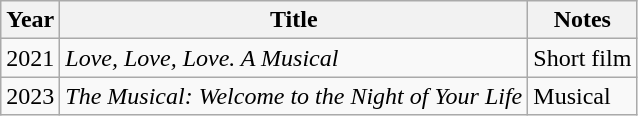<table class="wikitable">
<tr>
<th>Year</th>
<th>Title</th>
<th>Notes</th>
</tr>
<tr>
<td>2021</td>
<td><em>Love, Love, Love. A Musical</em></td>
<td>Short film</td>
</tr>
<tr>
<td>2023</td>
<td><em>The Musical: Welcome to the Night of Your Life</em></td>
<td>Musical</td>
</tr>
</table>
